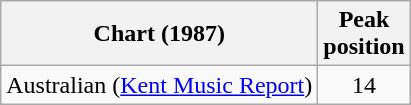<table class="wikitable">
<tr>
<th>Chart (1987)</th>
<th>Peak<br>position</th>
</tr>
<tr>
<td>Australian (<a href='#'>Kent Music Report</a>)</td>
<td align=center>14</td>
</tr>
</table>
